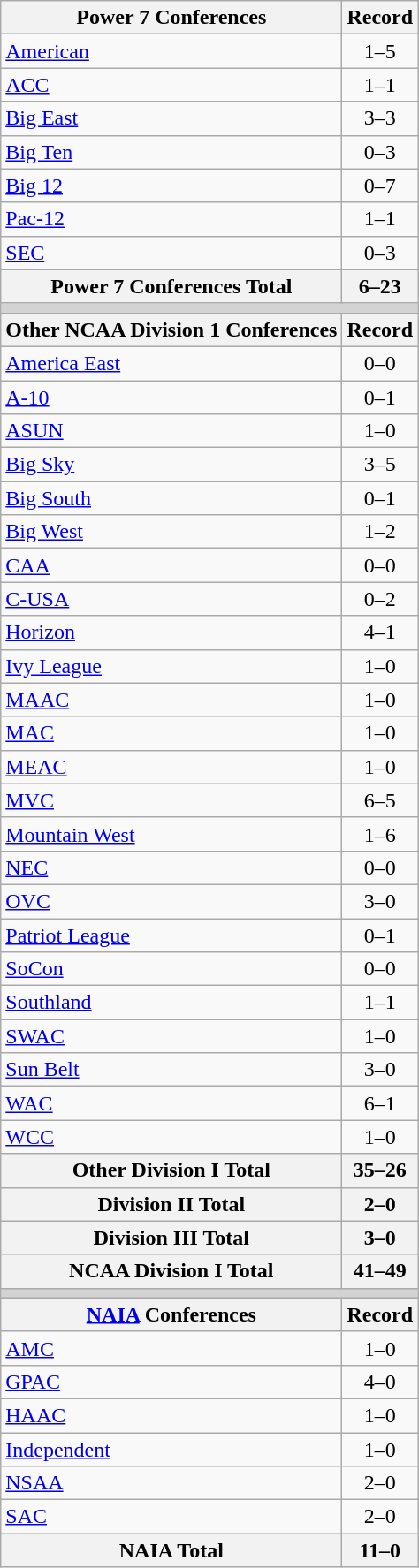<table class="wikitable">
<tr>
<th>Power 7 Conferences</th>
<th>Record</th>
</tr>
<tr>
<td><a href='#'>American</a></td>
<td align=center>1–5</td>
</tr>
<tr>
<td><a href='#'>ACC</a></td>
<td align=center>1–1</td>
</tr>
<tr>
<td><a href='#'>Big East</a></td>
<td align=center>3–3</td>
</tr>
<tr>
<td><a href='#'>Big Ten</a></td>
<td align=center>0–3</td>
</tr>
<tr>
<td><a href='#'>Big 12</a></td>
<td align=center>0–7</td>
</tr>
<tr>
<td><a href='#'>Pac-12</a></td>
<td align=center>1–1</td>
</tr>
<tr>
<td><a href='#'>SEC</a></td>
<td align=center>0–3</td>
</tr>
<tr>
<th>Power 7 Conferences Total</th>
<th>6–23</th>
</tr>
<tr>
<th colspan="2" style="background:lightgrey;"></th>
</tr>
<tr>
<th>Other NCAA Division 1 Conferences</th>
<th>Record</th>
</tr>
<tr>
<td><a href='#'>America East</a></td>
<td align=center>0–0</td>
</tr>
<tr>
<td><a href='#'>A-10</a></td>
<td align=center>0–1</td>
</tr>
<tr>
<td><a href='#'>ASUN</a></td>
<td align=center>1–0</td>
</tr>
<tr>
<td><a href='#'>Big Sky</a></td>
<td align=center>3–5</td>
</tr>
<tr>
<td><a href='#'>Big South</a></td>
<td align=center>0–1</td>
</tr>
<tr>
<td><a href='#'>Big West</a></td>
<td align=center>1–2</td>
</tr>
<tr>
<td><a href='#'>CAA</a></td>
<td align=center>0–0</td>
</tr>
<tr>
<td><a href='#'>C-USA</a></td>
<td align=center>0–2</td>
</tr>
<tr>
<td><a href='#'>Horizon</a></td>
<td align=center>4–1</td>
</tr>
<tr>
<td><a href='#'>Ivy League</a></td>
<td align=center>1–0</td>
</tr>
<tr>
<td><a href='#'>MAAC</a></td>
<td align=center>1–0</td>
</tr>
<tr>
<td><a href='#'>MAC</a></td>
<td align=center>1–0</td>
</tr>
<tr>
<td><a href='#'>MEAC</a></td>
<td align=center>1–0</td>
</tr>
<tr>
<td><a href='#'>MVC</a></td>
<td align=center>6–5</td>
</tr>
<tr>
<td><a href='#'>Mountain West</a></td>
<td align=center>1–6</td>
</tr>
<tr>
<td><a href='#'>NEC</a></td>
<td align=center>0–0</td>
</tr>
<tr>
<td><a href='#'>OVC</a></td>
<td align=center>3–0</td>
</tr>
<tr>
<td><a href='#'>Patriot League</a></td>
<td align=center>0–1</td>
</tr>
<tr>
<td><a href='#'>SoCon</a></td>
<td align=center>0–0</td>
</tr>
<tr>
<td><a href='#'>Southland</a></td>
<td align=center>1–1</td>
</tr>
<tr>
<td><a href='#'>SWAC</a></td>
<td align=center>1–0</td>
</tr>
<tr>
<td><a href='#'>Sun Belt</a></td>
<td align=center>3–0</td>
</tr>
<tr>
<td><a href='#'>WAC</a></td>
<td align=center>6–1</td>
</tr>
<tr>
<td><a href='#'>WCC</a></td>
<td align=center>1–0</td>
</tr>
<tr>
<th>Other Division I Total</th>
<th>35–26</th>
</tr>
<tr>
<th>Division II Total</th>
<th>2–0</th>
</tr>
<tr>
<th>Division III Total</th>
<th>3–0</th>
</tr>
<tr>
<th>NCAA Division I Total</th>
<th>41–49</th>
</tr>
<tr>
<th colspan="2" style="background:lightgrey;"></th>
</tr>
<tr>
<th><a href='#'>NAIA</a> Conferences</th>
<th>Record</th>
</tr>
<tr>
<td><a href='#'>AMC</a></td>
<td align=center>1–0</td>
</tr>
<tr>
<td><a href='#'>GPAC</a></td>
<td align=center>4–0</td>
</tr>
<tr>
<td><a href='#'>HAAC</a></td>
<td align=center>1–0</td>
</tr>
<tr>
<td><a href='#'>Independent</a></td>
<td align=center>1–0</td>
</tr>
<tr>
<td><a href='#'>NSAA</a></td>
<td align=center>2–0</td>
</tr>
<tr>
<td><a href='#'>SAC</a></td>
<td align=center>2–0</td>
</tr>
<tr>
<th>NAIA Total</th>
<th>11–0</th>
</tr>
</table>
